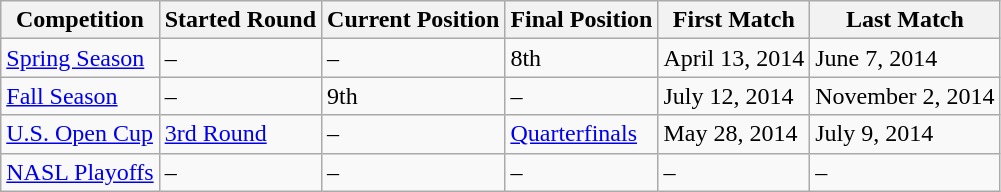<table class="wikitable">
<tr>
<th>Competition</th>
<th>Started Round</th>
<th>Current Position</th>
<th>Final Position</th>
<th>First Match</th>
<th>Last Match</th>
</tr>
<tr>
<td><a href='#'>Spring Season</a></td>
<td>–</td>
<td>–</td>
<td>8th</td>
<td>April 13, 2014</td>
<td>June 7, 2014</td>
</tr>
<tr>
<td><a href='#'>Fall Season</a></td>
<td>–</td>
<td>9th</td>
<td>–</td>
<td>July 12, 2014</td>
<td>November 2, 2014</td>
</tr>
<tr>
<td><a href='#'>U.S. Open Cup</a></td>
<td><a href='#'>3rd Round</a></td>
<td>–</td>
<td><a href='#'>Quarterfinals</a></td>
<td>May 28, 2014</td>
<td>July 9, 2014</td>
</tr>
<tr>
<td><a href='#'>NASL Playoffs</a></td>
<td>–</td>
<td>–</td>
<td>–</td>
<td>–</td>
<td>–</td>
</tr>
</table>
